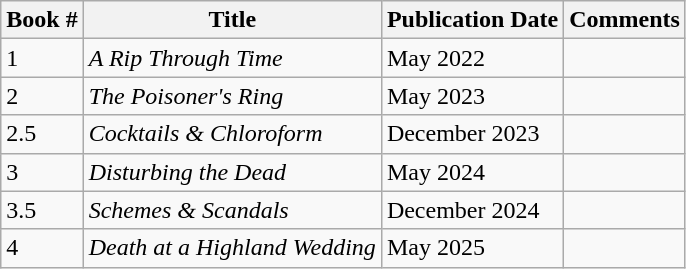<table class="wikitable">
<tr>
<th>Book #</th>
<th>Title</th>
<th>Publication Date</th>
<th>Comments</th>
</tr>
<tr>
<td>1</td>
<td><em>A Rip Through Time</em></td>
<td>May 2022</td>
<td></td>
</tr>
<tr>
<td>2</td>
<td><em>The Poisoner's Ring</em></td>
<td>May 2023</td>
<td></td>
</tr>
<tr>
<td>2.5</td>
<td><em>Cocktails & Chloroform</em></td>
<td>December 2023</td>
<td></td>
</tr>
<tr>
<td>3</td>
<td><em>Disturbing the Dead</em></td>
<td>May 2024</td>
<td></td>
</tr>
<tr>
<td>3.5</td>
<td><em>Schemes & Scandals</em></td>
<td>December 2024</td>
<td></td>
</tr>
<tr>
<td>4</td>
<td><em>Death at a Highland Wedding</em></td>
<td>May 2025</td>
<td></td>
</tr>
</table>
